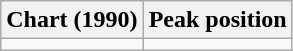<table class = "wikitable plainrowheaders sortable" border="1">
<tr>
<th>Chart (1990)</th>
<th>Peak position</th>
</tr>
<tr>
<td></td>
</tr>
</table>
